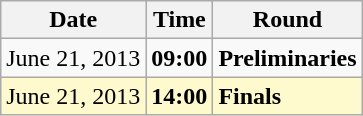<table class="wikitable">
<tr>
<th>Date</th>
<th>Time</th>
<th>Round</th>
</tr>
<tr>
<td>June 21, 2013</td>
<td><strong>09:00</strong></td>
<td><strong>Preliminaries</strong></td>
</tr>
<tr style=background:lemonchiffon>
<td>June 21, 2013</td>
<td><strong>14:00</strong></td>
<td><strong>Finals</strong></td>
</tr>
</table>
